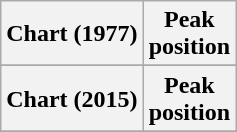<table class="wikitable sortable plainrowheaders" style="text-align:center">
<tr>
<th scope="col">Chart (1977)</th>
<th scope="col">Peak<br>position</th>
</tr>
<tr>
</tr>
<tr>
<th scope="col">Chart (2015)</th>
<th scope="col">Peak<br>position</th>
</tr>
<tr>
</tr>
</table>
